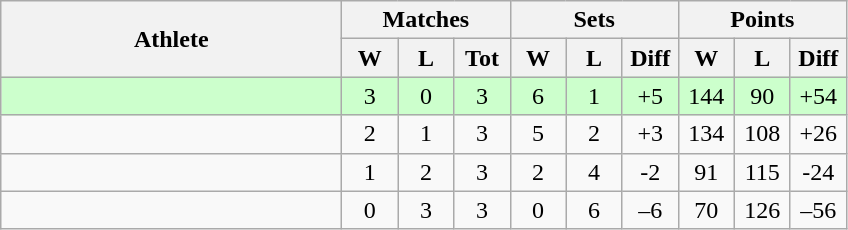<table class=wikitable style="text-align:center">
<tr>
<th rowspan=2 width=220>Athlete</th>
<th colspan=3 width=90>Matches</th>
<th colspan=3 width=90>Sets</th>
<th colspan=3 width=90>Points</th>
</tr>
<tr>
<th width=30>W</th>
<th width=30>L</th>
<th width=30>Tot</th>
<th width=30>W</th>
<th width=30>L</th>
<th width=30>Diff</th>
<th width=30>W</th>
<th width=30>L</th>
<th width=30>Diff</th>
</tr>
<tr bgcolor=ccffcc>
<td style="text-align:left"></td>
<td>3</td>
<td>0</td>
<td>3</td>
<td>6</td>
<td>1</td>
<td>+5</td>
<td>144</td>
<td>90</td>
<td>+54</td>
</tr>
<tr>
<td style="text-align:left"></td>
<td>2</td>
<td>1</td>
<td>3</td>
<td>5</td>
<td>2</td>
<td>+3</td>
<td>134</td>
<td>108</td>
<td>+26</td>
</tr>
<tr>
<td style="text-align:left"></td>
<td>1</td>
<td>2</td>
<td>3</td>
<td>2</td>
<td>4</td>
<td>-2</td>
<td>91</td>
<td>115</td>
<td>-24</td>
</tr>
<tr>
<td style="text-align:left"></td>
<td>0</td>
<td>3</td>
<td>3</td>
<td>0</td>
<td>6</td>
<td>–6</td>
<td>70</td>
<td>126</td>
<td>–56</td>
</tr>
</table>
